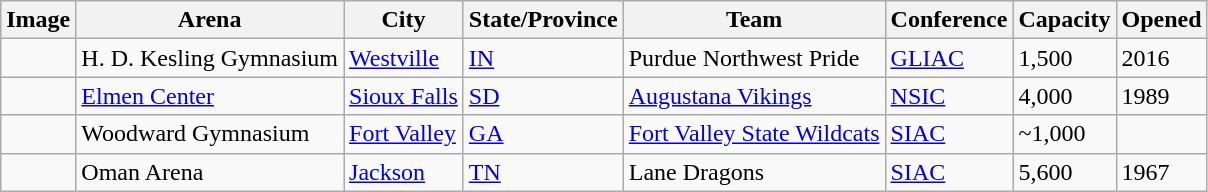<table class="wikitable sortable">
<tr>
<th>Image</th>
<th>Arena</th>
<th>City</th>
<th>State/Province</th>
<th>Team</th>
<th>Conference</th>
<th>Capacity</th>
<th>Opened</th>
</tr>
<tr>
<td></td>
<td>H. D. Kesling Gymnasium</td>
<td><a href='#'>Westville</a></td>
<td><a href='#'>IN</a></td>
<td>Purdue Northwest Pride</td>
<td><a href='#'>GLIAC</a></td>
<td>1,500</td>
<td>2016</td>
</tr>
<tr>
<td></td>
<td><a href='#'>Elmen Center</a></td>
<td><a href='#'>Sioux Falls</a></td>
<td><a href='#'>SD</a></td>
<td><a href='#'>Augustana Vikings</a></td>
<td><a href='#'>NSIC</a></td>
<td>4,000</td>
<td>1989</td>
</tr>
<tr>
<td></td>
<td>Woodward Gymnasium</td>
<td><a href='#'>Fort Valley</a></td>
<td><a href='#'>GA</a></td>
<td><a href='#'>Fort Valley State Wildcats</a></td>
<td><a href='#'>SIAC</a></td>
<td>~1,000</td>
<td></td>
</tr>
<tr>
<td></td>
<td>Oman Arena</td>
<td><a href='#'>Jackson</a></td>
<td><a href='#'>TN</a></td>
<td>Lane Dragons</td>
<td><a href='#'>SIAC</a></td>
<td>5,600</td>
<td>1967</td>
</tr>
</table>
